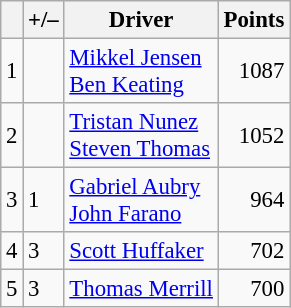<table class="wikitable" style="font-size: 95%;">
<tr>
<th scope="col"></th>
<th scope="col">+/–</th>
<th scope="col">Driver</th>
<th scope="col">Points</th>
</tr>
<tr>
<td align=center>1</td>
<td align="left"></td>
<td> <a href='#'>Mikkel Jensen</a><br> <a href='#'>Ben Keating</a></td>
<td align=right>1087</td>
</tr>
<tr>
<td align=center>2</td>
<td align="left"></td>
<td> <a href='#'>Tristan Nunez</a><br> <a href='#'>Steven Thomas</a></td>
<td align=right>1052</td>
</tr>
<tr>
<td align=center>3</td>
<td align="left"> 1</td>
<td> <a href='#'>Gabriel Aubry</a><br> <a href='#'>John Farano</a></td>
<td align=right>964</td>
</tr>
<tr>
<td align=center>4</td>
<td align="left"> 3</td>
<td> <a href='#'>Scott Huffaker</a></td>
<td align=right>702</td>
</tr>
<tr>
<td align=center>5</td>
<td align="left"> 3</td>
<td> <a href='#'>Thomas Merrill</a></td>
<td align=right>700</td>
</tr>
</table>
